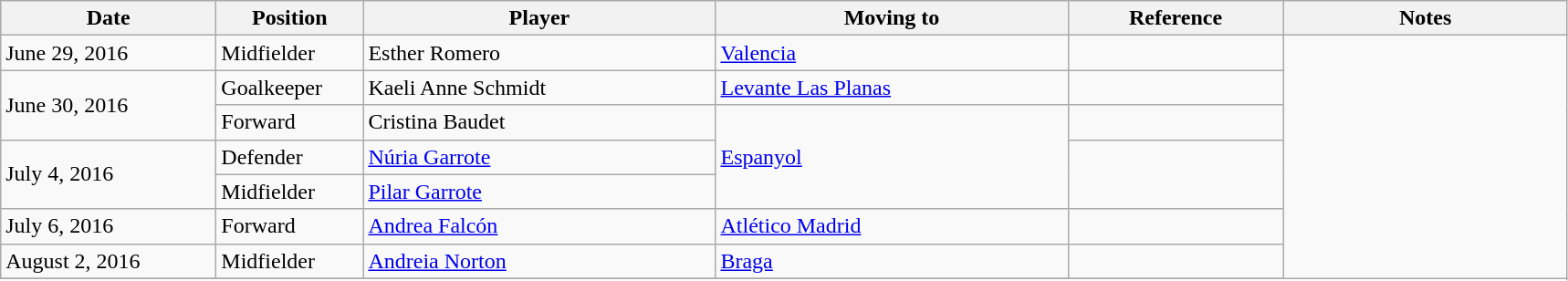<table class="wikitable">
<tr>
<th width=150px>Date</th>
<th width=100px>Position</th>
<th width=250px>Player</th>
<th width=250px>Moving to</th>
<th width=150px>Reference</th>
<th width=200px>Notes</th>
</tr>
<tr>
<td>June 29, 2016</td>
<td>Midfielder</td>
<td> Esther Romero</td>
<td> <a href='#'>Valencia</a></td>
<td></td>
</tr>
<tr>
<td rowspan="2">June 30, 2016</td>
<td>Goalkeeper</td>
<td> Kaeli Anne Schmidt</td>
<td> <a href='#'>Levante Las Planas</a></td>
<td></td>
</tr>
<tr>
<td>Forward</td>
<td> Cristina Baudet</td>
<td rowspan="3"> <a href='#'>Espanyol</a></td>
<td></td>
</tr>
<tr>
<td rowspan="2">July 4, 2016</td>
<td>Defender</td>
<td> <a href='#'>Núria Garrote</a></td>
<td rowspan="2"></td>
</tr>
<tr>
<td>Midfielder</td>
<td> <a href='#'>Pilar Garrote</a></td>
</tr>
<tr>
<td>July 6, 2016</td>
<td>Forward</td>
<td> <a href='#'>Andrea Falcón</a></td>
<td> <a href='#'>Atlético Madrid</a></td>
<td></td>
</tr>
<tr>
<td>August 2, 2016</td>
<td>Midfielder</td>
<td> <a href='#'>Andreia Norton</a></td>
<td> <a href='#'>Braga</a></td>
<td></td>
</tr>
<tr>
</tr>
</table>
